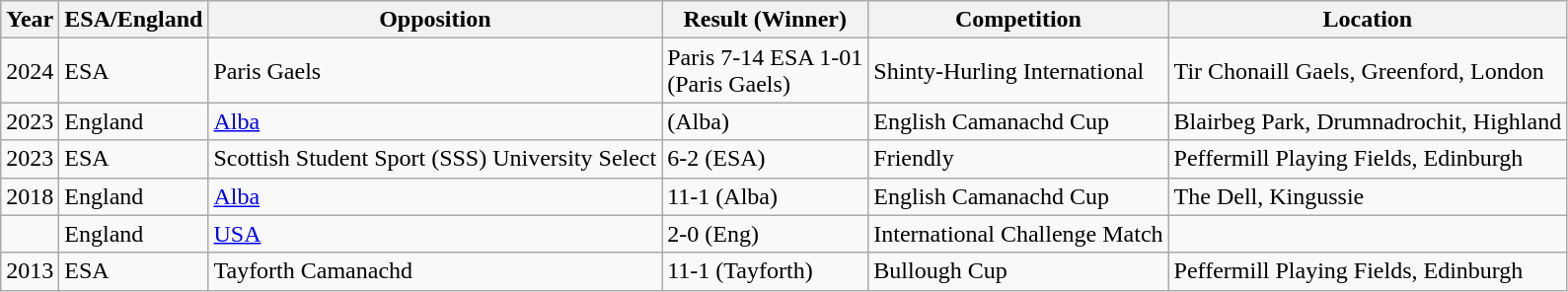<table class="wikitable">
<tr>
<th>Year</th>
<th>ESA/England</th>
<th>Opposition</th>
<th>Result (Winner)</th>
<th>Competition</th>
<th>Location</th>
</tr>
<tr>
<td>2024</td>
<td>ESA</td>
<td>Paris Gaels</td>
<td>Paris 7-14 ESA 1-01<br>(Paris Gaels)</td>
<td>Shinty-Hurling International</td>
<td>Tir Chonaill Gaels, Greenford, London</td>
</tr>
<tr>
<td>2023</td>
<td>England</td>
<td><a href='#'>Alba</a></td>
<td>(Alba)</td>
<td>English Camanachd Cup</td>
<td>Blairbeg Park, Drumnadrochit, Highland</td>
</tr>
<tr>
<td>2023</td>
<td>ESA</td>
<td>Scottish Student Sport (SSS) University Select</td>
<td>6-2 (ESA)</td>
<td>Friendly</td>
<td>Peffermill Playing Fields, Edinburgh</td>
</tr>
<tr>
<td>2018</td>
<td>England</td>
<td><a href='#'>Alba</a></td>
<td>11-1 (Alba)</td>
<td>English Camanachd Cup</td>
<td>The Dell, Kingussie</td>
</tr>
<tr>
<td></td>
<td>England</td>
<td><a href='#'>USA</a></td>
<td>2-0 (Eng)</td>
<td>International Challenge Match</td>
<td></td>
</tr>
<tr>
<td>2013</td>
<td>ESA</td>
<td>Tayforth Camanachd</td>
<td>11-1 (Tayforth)</td>
<td>Bullough Cup</td>
<td>Peffermill Playing Fields, Edinburgh</td>
</tr>
</table>
